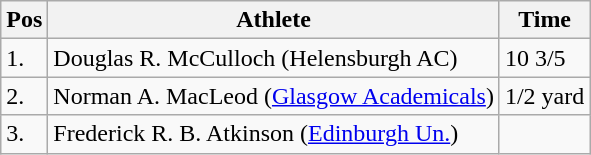<table class="wikitable">
<tr>
<th>Pos</th>
<th>Athlete</th>
<th>Time</th>
</tr>
<tr>
<td>1.</td>
<td>Douglas R. McCulloch (Helensburgh AC)</td>
<td>10 3/5</td>
</tr>
<tr>
<td>2.</td>
<td>Norman A. MacLeod (<a href='#'>Glasgow Academicals</a>)</td>
<td>1/2 yard</td>
</tr>
<tr>
<td>3.</td>
<td>Frederick R. B. Atkinson (<a href='#'>Edinburgh Un.</a>)</td>
<td></td>
</tr>
</table>
